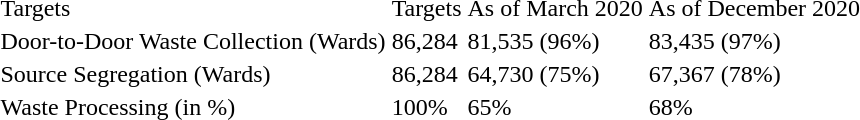<table class=" wiki table">
<tr>
<td>Targets</td>
<td>Targets</td>
<td>As of March 2020</td>
<td>As of December 2020</td>
</tr>
<tr>
<td>Door-to-Door Waste Collection (Wards)</td>
<td>86,284</td>
<td>81,535 (96%)</td>
<td>83,435 (97%)</td>
</tr>
<tr>
<td>Source Segregation (Wards)</td>
<td>86,284</td>
<td>64,730 (75%)</td>
<td>67,367 (78%)</td>
</tr>
<tr>
<td>Waste Processing (in %)</td>
<td>100%</td>
<td>65%</td>
<td>68%</td>
</tr>
</table>
